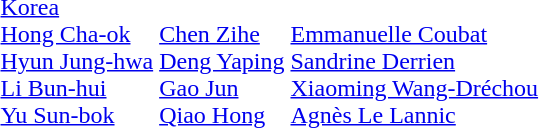<table>
<tr>
<td></td>
<td> <a href='#'>Korea</a><br><a href='#'>Hong Cha-ok</a><br><a href='#'>Hyun Jung-hwa</a><br><a href='#'>Li Bun-hui</a><br><a href='#'>Yu Sun-bok</a></td>
<td><br><a href='#'>Chen Zihe</a><br><a href='#'>Deng Yaping</a><br><a href='#'>Gao Jun</a><br><a href='#'>Qiao Hong</a></td>
<td><br><a href='#'>Emmanuelle Coubat</a><br><a href='#'>Sandrine Derrien</a><br><a href='#'>Xiaoming Wang-Dréchou</a><br><a href='#'>Agnès Le Lannic</a></td>
</tr>
</table>
